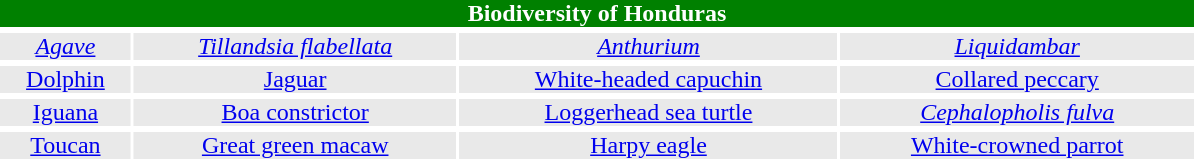<table class="toc" style="float:center; margin: 0.5em 0.5em 0.5em 1em; padding: 0.5e" cellpadding="0" cellspacing="2" width="800px">
<tr>
<td colspan="8" style="background:#green; color:white; font-size:100%" align="center" bgcolor="green"><strong>Biodiversity of Honduras</strong></td>
</tr>
<tr>
<td align="center" bgcolor="white" valign="center"></td>
<td align="center" bgcolor="white" valign="center"></td>
<td align="center" bgcolor="white" valign="center"></td>
<td align="center" bgcolor="white" valign="center"></td>
</tr>
<tr>
<td style="background:#e9e9e9;" align="center"><em><a href='#'>Agave</a></em></td>
<td style="background:#e9e9e9;" align="center"><em><a href='#'>Tillandsia flabellata</a></em></td>
<td style="background:#e9e9e9;" align="center"><em><a href='#'>Anthurium</a></em></td>
<td style="background:#e9e9e9;" align="center"><em><a href='#'>Liquidambar</a></em></td>
</tr>
<tr>
<td align="center" bgcolor="white" valign="center"></td>
<td align="center" bgcolor="white" valign="center"></td>
<td align="center" bgcolor="white" valign="center"></td>
<td align="center" bgcolor="white" valign="center"></td>
</tr>
<tr>
<td style="background:#e9e9e9;" align="center"><a href='#'>Dolphin</a></td>
<td style="background:#e9e9e9;" align="center"><a href='#'>Jaguar</a></td>
<td style="background:#e9e9e9;" align="center"><a href='#'>White-headed capuchin</a></td>
<td style="background:#e9e9e9;" align="center"><a href='#'>Collared peccary</a></td>
</tr>
<tr>
<td align="center" bgcolor="white" valign="center"></td>
<td align="center" bgcolor="white" valign="center"></td>
<td align="center" bgcolor="white" valign="center"></td>
<td align="center" bgcolor="white" valign="center"></td>
</tr>
<tr>
<td style="background:#e9e9e9;" align="center"><a href='#'>Iguana</a></td>
<td style="background:#e9e9e9;" align="center"><a href='#'>Boa constrictor</a></td>
<td style="background:#e9e9e9;" align="center"><a href='#'>Loggerhead sea turtle</a></td>
<td style="background:#e9e9e9;" align="center"><em><a href='#'>Cephalopholis fulva</a></em></td>
</tr>
<tr>
<td align="center" bgcolor="white" valign="center"></td>
<td align="center" bgcolor="white" valign="center"></td>
<td align="center" bgcolor="white" valign="center"></td>
<td align="center" bgcolor="white" valign="center"></td>
</tr>
<tr>
<td style="background:#e9e9e9;" align="center"><a href='#'>Toucan</a></td>
<td style="background:#e9e9e9;" align="center"><a href='#'>Great green macaw</a></td>
<td style="background:#e9e9e9;" align="center"><a href='#'>Harpy eagle</a></td>
<td style="background:#e9e9e9;" align="center"><a href='#'>White-crowned parrot</a></td>
</tr>
</table>
